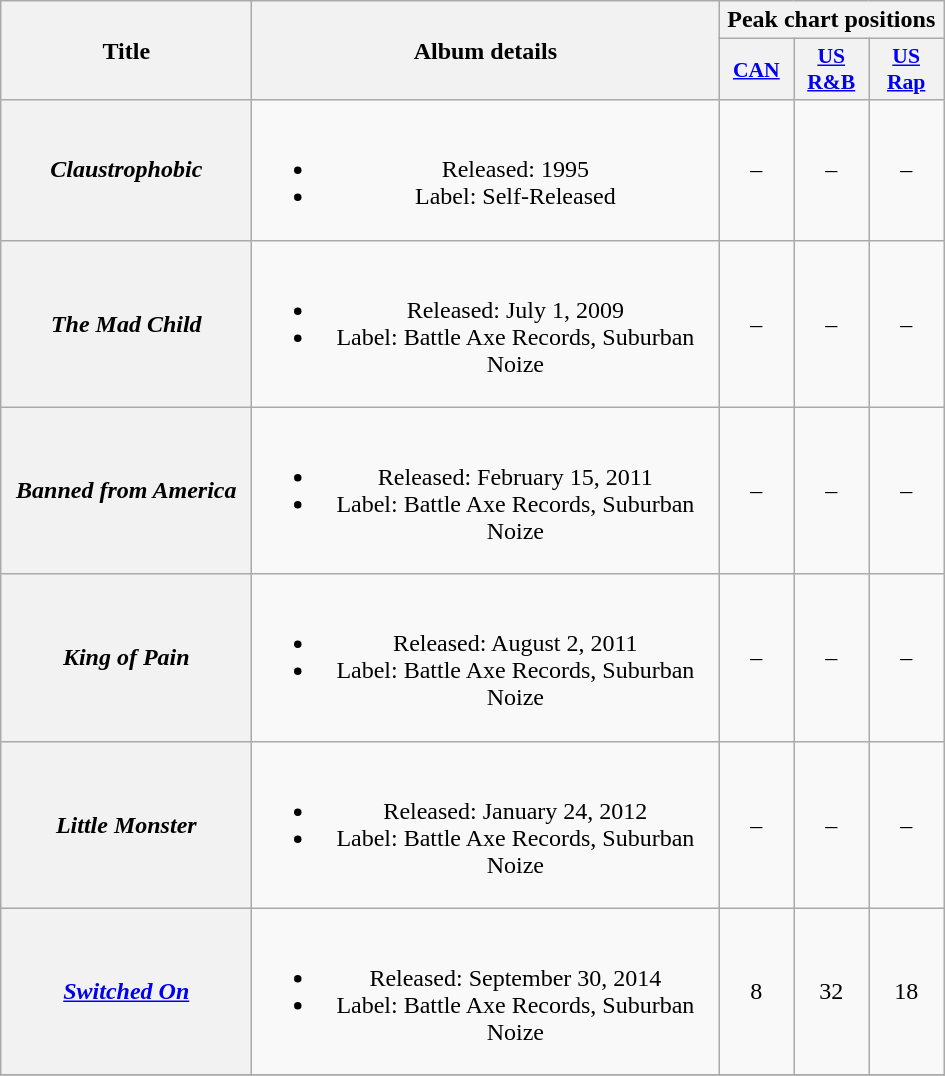<table class="wikitable plainrowheaders" style="text-align:center;">
<tr>
<th scope="col" rowspan="2" style="width:10em;">Title</th>
<th scope="col" rowspan="2" style="width:19em;">Album details</th>
<th scope="col" colspan="3">Peak chart positions</th>
</tr>
<tr>
<th scope="col" style="width:3em;font-size:90%;"><a href='#'>CAN</a></th>
<th scope="col" style="width:3em;font-size:90%;"><a href='#'>US R&B</a></th>
<th scope="col" style="width:3em;font-size:90%;"><a href='#'>US<br>Rap</a></th>
</tr>
<tr>
<th scope="row"><em>Claustrophobic</em></th>
<td><br><ul><li>Released: 1995</li><li>Label: Self-Released</li></ul></td>
<td>–</td>
<td>–</td>
<td>–</td>
</tr>
<tr>
<th scope="row"><em>The Mad Child</em></th>
<td><br><ul><li>Released: July 1, 2009</li><li>Label: Battle Axe Records, Suburban Noize</li></ul></td>
<td>–</td>
<td>–</td>
<td>–</td>
</tr>
<tr>
<th scope="row"><em>Banned from America</em></th>
<td><br><ul><li>Released: February 15, 2011</li><li>Label: Battle Axe Records, Suburban Noize</li></ul></td>
<td>–</td>
<td>–</td>
<td>–</td>
</tr>
<tr>
<th scope="row"><em>King of Pain</em></th>
<td><br><ul><li>Released: August 2, 2011</li><li>Label: Battle Axe Records, Suburban Noize</li></ul></td>
<td>–</td>
<td>–</td>
<td>–</td>
</tr>
<tr>
<th scope="row"><em>Little Monster</em></th>
<td><br><ul><li>Released: January 24, 2012</li><li>Label: Battle Axe Records, Suburban Noize</li></ul></td>
<td>–</td>
<td>–</td>
<td>–</td>
</tr>
<tr>
<th scope="row"><em><a href='#'>Switched On</a></em></th>
<td><br><ul><li>Released: September 30, 2014</li><li>Label: Battle Axe Records, Suburban Noize</li></ul></td>
<td>8</td>
<td>32</td>
<td>18</td>
</tr>
<tr>
</tr>
</table>
